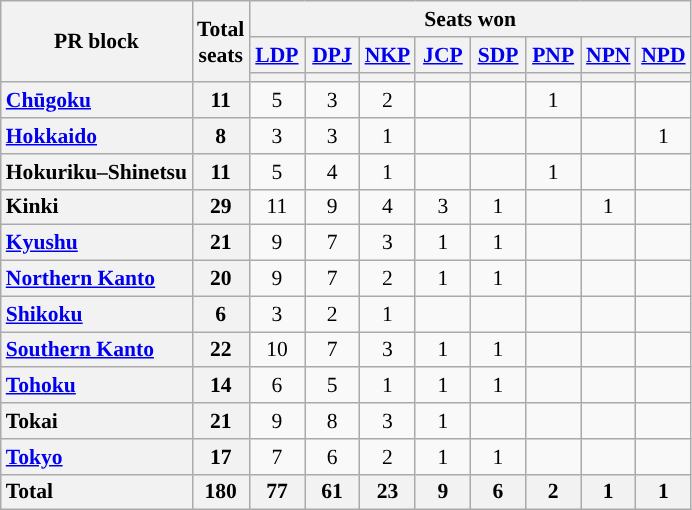<table class="wikitable" style="text-align:center; font-size: 0.9em;">
<tr>
<th rowspan="3">PR block</th>
<th rowspan="3">Total<br>seats</th>
<th colspan="8">Seats won</th>
</tr>
<tr>
<th class="unsortable" style="width:30px;"><a href='#'>LDP</a></th>
<th class="unsortable" style="width:30px;"><a href='#'>DPJ</a></th>
<th class="unsortable" style="width:30px;"><a href='#'>NKP</a></th>
<th class="unsortable" style="width:30px;"><a href='#'>JCP</a></th>
<th class="unsortable" style="width:30px;"><a href='#'>SDP</a></th>
<th class="unsortable" style="width:30px;"><a href='#'>PNP</a></th>
<th class="unsortable" style="width:30px;"><a href='#'>NPN</a></th>
<th class="unsortable" style="width:30px;"><a href='#'>NPD</a></th>
</tr>
<tr>
<th style="background:"></th>
<th style="background:"></th>
<th style="background:"></th>
<th style="background:"></th>
<th style="background:"></th>
<th style="background:"></th>
<th style="background:"></th>
<th style="background:"></th>
</tr>
<tr>
<th style="text-align: left;"><a href='#'>Chūgoku</a></th>
<th>11</th>
<td>5</td>
<td>3</td>
<td>2</td>
<td></td>
<td></td>
<td>1</td>
<td></td>
<td></td>
</tr>
<tr>
<th style="text-align: left;"><a href='#'>Hokkaido</a></th>
<th>8</th>
<td>3</td>
<td>3</td>
<td>1</td>
<td></td>
<td></td>
<td></td>
<td></td>
<td>1</td>
</tr>
<tr>
<th style="text-align: left;">Hokuriku–Shinetsu</th>
<th>11</th>
<td>5</td>
<td>4</td>
<td>1</td>
<td></td>
<td></td>
<td>1</td>
<td></td>
<td></td>
</tr>
<tr>
<th style="text-align: left;">Kinki</th>
<th>29</th>
<td>11</td>
<td>9</td>
<td>4</td>
<td>3</td>
<td>1</td>
<td></td>
<td>1</td>
<td></td>
</tr>
<tr>
<th style="text-align: left;"><a href='#'>Kyushu</a></th>
<th>21</th>
<td>9</td>
<td>7</td>
<td>3</td>
<td>1</td>
<td>1</td>
<td></td>
<td></td>
<td></td>
</tr>
<tr>
<th style="text-align: left;"><a href='#'>Northern Kanto</a></th>
<th>20</th>
<td>9</td>
<td>7</td>
<td>2</td>
<td>1</td>
<td>1</td>
<td></td>
<td></td>
<td></td>
</tr>
<tr>
<th style="text-align: left;"><a href='#'>Shikoku</a></th>
<th>6</th>
<td>3</td>
<td>2</td>
<td>1</td>
<td></td>
<td></td>
<td></td>
<td></td>
<td></td>
</tr>
<tr>
<th style="text-align: left;"><a href='#'>Southern Kanto</a></th>
<th>22</th>
<td>10</td>
<td>7</td>
<td>3</td>
<td>1</td>
<td>1</td>
<td></td>
<td></td>
<td></td>
</tr>
<tr>
<th style="text-align: left;"><a href='#'>Tohoku</a></th>
<th>14</th>
<td>6</td>
<td>5</td>
<td>1</td>
<td>1</td>
<td>1</td>
<td></td>
<td></td>
<td></td>
</tr>
<tr>
<th style="text-align: left;">Tokai</th>
<th>21</th>
<td>9</td>
<td>8</td>
<td>3</td>
<td>1</td>
<td></td>
<td></td>
<td></td>
<td></td>
</tr>
<tr>
<th style="text-align: left;"><a href='#'>Tokyo</a></th>
<th>17</th>
<td>7</td>
<td>6</td>
<td>2</td>
<td>1</td>
<td>1</td>
<td></td>
<td></td>
<td></td>
</tr>
<tr class="sortbottom">
<th style="text-align: left;">Total</th>
<th>180</th>
<th>77</th>
<th>61</th>
<th>23</th>
<th>9</th>
<th>6</th>
<th>2</th>
<th>1</th>
<th>1</th>
</tr>
</table>
